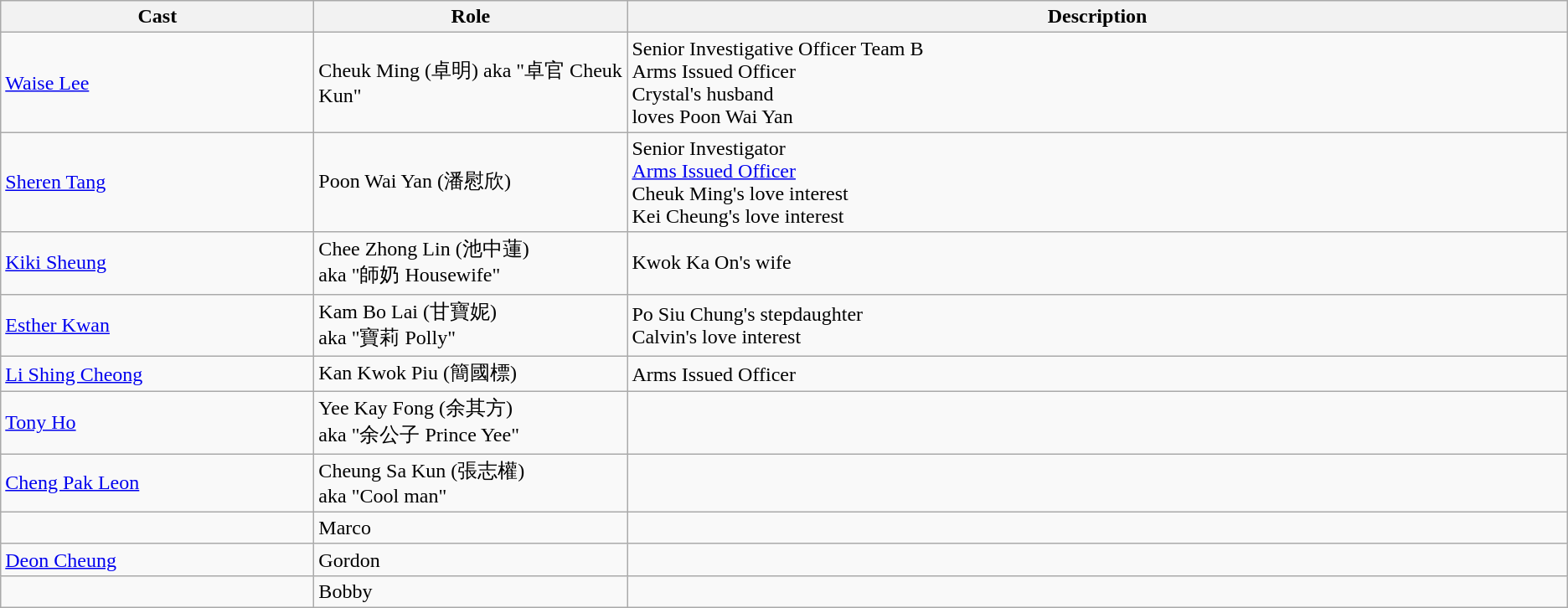<table class="wikitable">
<tr>
<th style="width:10%">Cast</th>
<th style="width:10%">Role</th>
<th style="width:30%">Description</th>
</tr>
<tr>
<td><a href='#'>Waise Lee</a></td>
<td>Cheuk Ming (卓明) aka "卓官 Cheuk Kun"</td>
<td>Senior Investigative Officer Team B <br> Arms Issued Officer <br> Crystal's husband <br> loves Poon Wai Yan</td>
</tr>
<tr>
<td><a href='#'>Sheren Tang</a></td>
<td>Poon Wai Yan (潘慰欣) <br></td>
<td>Senior Investigator <br><a href='#'>Arms Issued Officer</a> <br> Cheuk Ming's love interest <br> Kei Cheung's love interest</td>
</tr>
<tr>
<td><a href='#'>Kiki Sheung</a></td>
<td>Chee Zhong Lin (池中蓮) <br> aka "師奶 Housewife"</td>
<td>Kwok Ka On's wife <br></td>
</tr>
<tr>
<td><a href='#'>Esther Kwan</a></td>
<td>Kam Bo Lai (甘寶妮) <br> aka "寶莉 Polly"</td>
<td>Po Siu Chung's stepdaughter <br> Calvin's love interest <br></td>
</tr>
<tr>
<td><a href='#'>Li Shing Cheong</a></td>
<td>Kan Kwok Piu (簡國標)</td>
<td>Arms Issued Officer</td>
</tr>
<tr>
<td><a href='#'>Tony Ho</a></td>
<td>Yee Kay Fong (余其方) <br> aka "余公子 Prince Yee"</td>
<td></td>
</tr>
<tr>
<td><a href='#'>Cheng Pak Leon</a></td>
<td>Cheung Sa Kun (張志權) <br>aka "Cool man"</td>
<td></td>
</tr>
<tr>
<td></td>
<td>Marco</td>
<td></td>
</tr>
<tr>
<td><a href='#'>Deon Cheung</a></td>
<td>Gordon</td>
<td></td>
</tr>
<tr>
<td></td>
<td>Bobby</td>
<td></td>
</tr>
</table>
